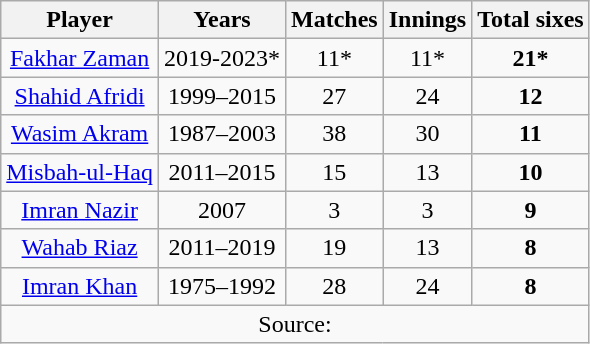<table class="wikitable sortable" style="text-align:center">
<tr>
<th scope="col">Player</th>
<th scope="col">Years</th>
<th scope="col">Matches</th>
<th scope="col">Innings</th>
<th scope="col">Total sixes</th>
</tr>
<tr>
<td><a href='#'>Fakhar Zaman</a></td>
<td>2019-2023*</td>
<td>11*</td>
<td>11*</td>
<td><strong>21*</strong></td>
</tr>
<tr>
<td><a href='#'>Shahid Afridi</a></td>
<td>1999–2015</td>
<td>27</td>
<td>24</td>
<td><strong>12</strong></td>
</tr>
<tr>
<td><a href='#'>Wasim Akram</a></td>
<td>1987–2003</td>
<td>38</td>
<td>30</td>
<td><strong>11</strong></td>
</tr>
<tr>
<td><a href='#'>Misbah-ul-Haq</a></td>
<td>2011–2015</td>
<td>15</td>
<td>13</td>
<td><strong>10</strong></td>
</tr>
<tr>
<td><a href='#'>Imran Nazir</a></td>
<td>2007</td>
<td>3</td>
<td>3</td>
<td><strong>9</strong></td>
</tr>
<tr>
<td><a href='#'>Wahab Riaz</a></td>
<td>2011–2019</td>
<td>19</td>
<td>13</td>
<td><strong>8</strong></td>
</tr>
<tr>
<td><a href='#'>Imran Khan</a></td>
<td>1975–1992</td>
<td>28</td>
<td>24</td>
<td><strong>8</strong></td>
</tr>
<tr>
<td colspan="5">Source:</td>
</tr>
</table>
